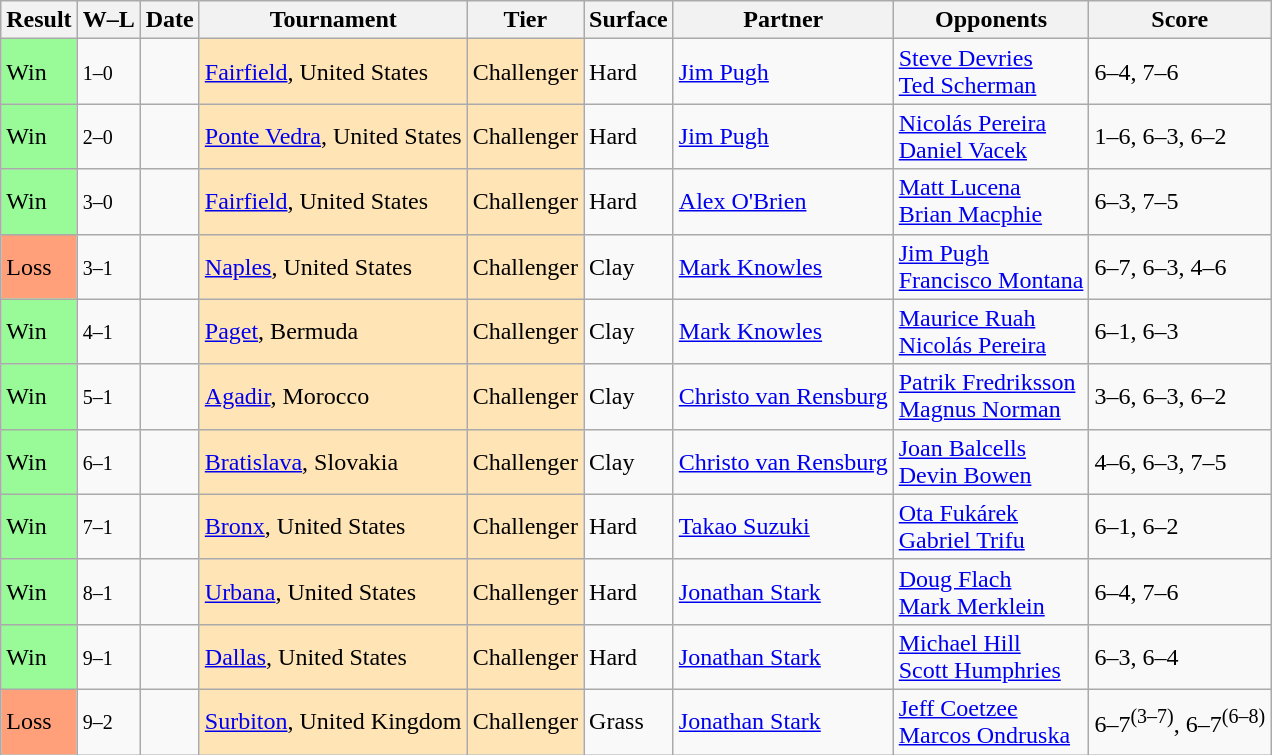<table class="sortable wikitable">
<tr>
<th>Result</th>
<th class="unsortable">W–L</th>
<th>Date</th>
<th>Tournament</th>
<th>Tier</th>
<th>Surface</th>
<th>Partner</th>
<th>Opponents</th>
<th class="unsortable">Score</th>
</tr>
<tr>
<td style="background:#98fb98;">Win</td>
<td><small>1–0</small></td>
<td></td>
<td style="background:moccasin;"><a href='#'>Fairfield</a>, United States</td>
<td style="background:moccasin;">Challenger</td>
<td>Hard</td>
<td> <a href='#'>Jim Pugh</a></td>
<td> <a href='#'>Steve Devries</a> <br>  <a href='#'>Ted Scherman</a></td>
<td>6–4, 7–6</td>
</tr>
<tr>
<td style="background:#98fb98;">Win</td>
<td><small>2–0</small></td>
<td></td>
<td style="background:moccasin;"><a href='#'>Ponte Vedra</a>, United States</td>
<td style="background:moccasin;">Challenger</td>
<td>Hard</td>
<td> <a href='#'>Jim Pugh</a></td>
<td> <a href='#'>Nicolás Pereira</a> <br>  <a href='#'>Daniel Vacek</a></td>
<td>1–6, 6–3, 6–2</td>
</tr>
<tr>
<td style="background:#98fb98;">Win</td>
<td><small>3–0</small></td>
<td></td>
<td style="background:moccasin;"><a href='#'>Fairfield</a>, United States</td>
<td style="background:moccasin;">Challenger</td>
<td>Hard</td>
<td> <a href='#'>Alex O'Brien</a></td>
<td> <a href='#'>Matt Lucena</a> <br>  <a href='#'>Brian Macphie</a></td>
<td>6–3, 7–5</td>
</tr>
<tr>
<td style="background:#ffa07a;">Loss</td>
<td><small>3–1</small></td>
<td></td>
<td style="background:moccasin;"><a href='#'>Naples</a>, United States</td>
<td style="background:moccasin;">Challenger</td>
<td>Clay</td>
<td> <a href='#'>Mark Knowles</a></td>
<td> <a href='#'>Jim Pugh</a> <br>  <a href='#'>Francisco Montana</a></td>
<td>6–7, 6–3, 4–6</td>
</tr>
<tr>
<td style="background:#98fb98;">Win</td>
<td><small>4–1</small></td>
<td></td>
<td style="background:moccasin;"><a href='#'>Paget</a>, Bermuda</td>
<td style="background:moccasin;">Challenger</td>
<td>Clay</td>
<td> <a href='#'>Mark Knowles</a></td>
<td> <a href='#'>Maurice Ruah</a> <br>  <a href='#'>Nicolás Pereira</a></td>
<td>6–1, 6–3</td>
</tr>
<tr>
<td style="background:#98fb98;">Win</td>
<td><small>5–1</small></td>
<td></td>
<td style="background:moccasin;"><a href='#'>Agadir</a>, Morocco</td>
<td style="background:moccasin;">Challenger</td>
<td>Clay</td>
<td> <a href='#'>Christo van Rensburg</a></td>
<td> <a href='#'>Patrik Fredriksson</a> <br>  <a href='#'>Magnus Norman</a></td>
<td>3–6, 6–3, 6–2</td>
</tr>
<tr>
<td style="background:#98fb98;">Win</td>
<td><small>6–1</small></td>
<td></td>
<td style="background:moccasin;"><a href='#'>Bratislava</a>, Slovakia</td>
<td style="background:moccasin;">Challenger</td>
<td>Clay</td>
<td> <a href='#'>Christo van Rensburg</a></td>
<td> <a href='#'>Joan Balcells</a> <br>  <a href='#'>Devin Bowen</a></td>
<td>4–6, 6–3, 7–5</td>
</tr>
<tr>
<td style="background:#98fb98;">Win</td>
<td><small>7–1</small></td>
<td></td>
<td style="background:moccasin;"><a href='#'>Bronx</a>, United States</td>
<td style="background:moccasin;">Challenger</td>
<td>Hard</td>
<td> <a href='#'>Takao Suzuki</a></td>
<td> <a href='#'>Ota Fukárek</a> <br>  <a href='#'>Gabriel Trifu</a></td>
<td>6–1, 6–2</td>
</tr>
<tr>
<td style="background:#98fb98;">Win</td>
<td><small>8–1</small></td>
<td></td>
<td style="background:moccasin;"><a href='#'>Urbana</a>, United States</td>
<td style="background:moccasin;">Challenger</td>
<td>Hard</td>
<td> <a href='#'>Jonathan Stark</a></td>
<td> <a href='#'>Doug Flach</a> <br>  <a href='#'>Mark Merklein</a></td>
<td>6–4, 7–6</td>
</tr>
<tr>
<td style="background:#98fb98;">Win</td>
<td><small>9–1</small></td>
<td></td>
<td style="background:moccasin;"><a href='#'>Dallas</a>, United States</td>
<td style="background:moccasin;">Challenger</td>
<td>Hard</td>
<td> <a href='#'>Jonathan Stark</a></td>
<td> <a href='#'>Michael Hill</a> <br>  <a href='#'>Scott Humphries</a></td>
<td>6–3, 6–4</td>
</tr>
<tr>
<td style="background:#ffa07a;">Loss</td>
<td><small>9–2</small></td>
<td></td>
<td style="background:moccasin;"><a href='#'>Surbiton</a>, United Kingdom</td>
<td style="background:moccasin;">Challenger</td>
<td>Grass</td>
<td> <a href='#'>Jonathan Stark</a></td>
<td> <a href='#'>Jeff Coetzee</a> <br>  <a href='#'>Marcos Ondruska</a></td>
<td>6–7<sup>(3–7)</sup>, 6–7<sup>(6–8)</sup></td>
</tr>
</table>
